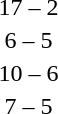<table style="text-align:center">
<tr>
<th width=200></th>
<th width=100></th>
<th width=200></th>
</tr>
<tr>
<td align=right><strong></strong></td>
<td>17 – 2</td>
<td align=left></td>
</tr>
<tr>
<td align=right><strong></strong></td>
<td>6 – 5</td>
<td align=left></td>
</tr>
<tr>
<td align=right><strong></strong></td>
<td>10 – 6</td>
<td align=left></td>
</tr>
<tr>
<td align=right><strong></strong></td>
<td>7 – 5</td>
<td align=left></td>
</tr>
</table>
